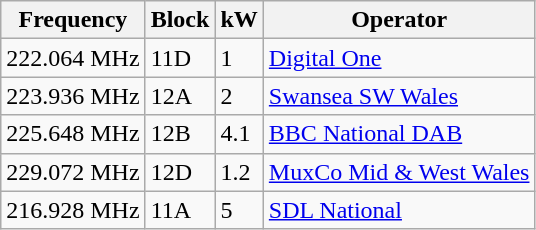<table class="wikitable sortable">
<tr>
<th>Frequency</th>
<th>Block</th>
<th>kW</th>
<th>Operator</th>
</tr>
<tr>
<td>222.064 MHz</td>
<td>11D</td>
<td>1</td>
<td><a href='#'>Digital One</a></td>
</tr>
<tr>
<td>223.936 MHz</td>
<td>12A</td>
<td>2</td>
<td><a href='#'>Swansea SW Wales</a></td>
</tr>
<tr>
<td>225.648 MHz</td>
<td>12B</td>
<td>4.1</td>
<td><a href='#'>BBC National DAB</a></td>
</tr>
<tr>
<td>229.072 MHz</td>
<td>12D</td>
<td>1.2</td>
<td><a href='#'>MuxCo Mid & West Wales</a></td>
</tr>
<tr>
<td>216.928 MHz</td>
<td>11A</td>
<td>5</td>
<td><a href='#'>SDL National</a></td>
</tr>
</table>
